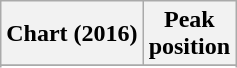<table class="wikitable sortable plainrowheaders">
<tr>
<th scope="col">Chart (2016)</th>
<th scope="col">Peak<br> position</th>
</tr>
<tr>
</tr>
<tr>
</tr>
<tr>
</tr>
<tr>
</tr>
</table>
